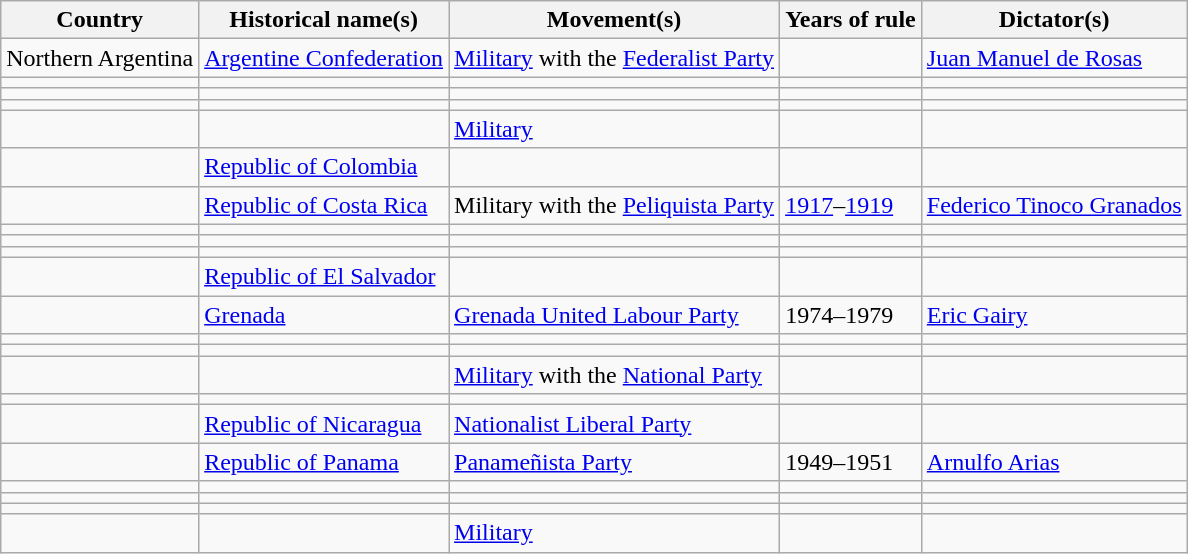<table class="wikitable">
<tr>
<th>Country</th>
<th>Historical name(s)</th>
<th>Movement(s)</th>
<th>Years of rule</th>
<th>Dictator(s)</th>
</tr>
<tr>
<td> Northern Argentina</td>
<td> <a href='#'>Argentine Confederation</a></td>
<td><a href='#'>Military</a> with the <a href='#'>Federalist Party</a></td>
<td></td>
<td><a href='#'>Juan Manuel de Rosas</a></td>
</tr>
<tr>
<td></td>
<td></td>
<td></td>
<td></td>
<td></td>
</tr>
<tr>
<td></td>
<td> </td>
<td></td>
<td></td>
<td></td>
</tr>
<tr>
<td></td>
<td></td>
<td></td>
<td></td>
<td></td>
</tr>
<tr>
<td></td>
<td> </td>
<td><a href='#'>Military</a></td>
<td></td>
<td></td>
</tr>
<tr>
<td></td>
<td> <a href='#'>Republic of Colombia</a></td>
<td></td>
<td></td>
<td></td>
</tr>
<tr>
<td></td>
<td> <a href='#'>Republic of Costa Rica</a></td>
<td>Military with the <a href='#'>Peliquista Party</a></td>
<td><a href='#'>1917</a>–<a href='#'>1919</a></td>
<td><a href='#'>Federico Tinoco Granados</a></td>
</tr>
<tr>
<td></td>
<td></td>
<td></td>
<td></td>
<td></td>
</tr>
<tr>
<td></td>
<td></td>
<td> </td>
<td></td>
<td> </td>
</tr>
<tr>
<td></td>
<td></td>
<td></td>
<td></td>
<td></td>
</tr>
<tr>
<td></td>
<td> <a href='#'>Republic of El Salvador</a></td>
<td></td>
<td></td>
<td></td>
</tr>
<tr>
<td></td>
<td> <a href='#'>Grenada</a></td>
<td><a href='#'>Grenada United Labour Party</a></td>
<td>1974–1979</td>
<td><a href='#'>Eric Gairy</a></td>
</tr>
<tr>
<td></td>
<td></td>
<td></td>
<td></td>
<td></td>
</tr>
<tr>
<td></td>
<td> </td>
<td></td>
<td></td>
<td></td>
</tr>
<tr>
<td></td>
<td></td>
<td><a href='#'>Military</a> with the <a href='#'>National Party</a></td>
<td></td>
<td></td>
</tr>
<tr>
<td></td>
<td> </td>
<td></td>
<td></td>
<td></td>
</tr>
<tr>
<td></td>
<td> <a href='#'>Republic of Nicaragua</a></td>
<td><a href='#'>Nationalist Liberal Party</a></td>
<td></td>
<td></td>
</tr>
<tr>
<td></td>
<td> <a href='#'>Republic of Panama</a></td>
<td><a href='#'>Panameñista Party</a></td>
<td>1949–1951</td>
<td><a href='#'>Arnulfo Arias</a></td>
</tr>
<tr>
<td></td>
<td></td>
<td></td>
<td></td>
<td></td>
</tr>
<tr>
<td></td>
<td> </td>
<td></td>
<td></td>
<td></td>
</tr>
<tr>
<td></td>
<td></td>
<td></td>
<td></td>
<td></td>
</tr>
<tr>
<td></td>
<td></td>
<td><a href='#'>Military</a></td>
<td></td>
<td></td>
</tr>
</table>
